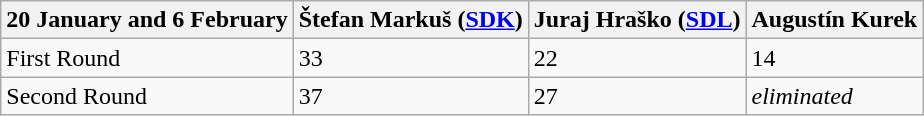<table class="wikitable">
<tr>
<th>20 January and  6 February</th>
<th>Štefan Markuš (<a href='#'>SDK</a>)</th>
<th>Juraj Hraško (<a href='#'>SDL</a>)</th>
<th>Augustín Kurek</th>
</tr>
<tr>
<td>First Round</td>
<td>33</td>
<td>22</td>
<td>14</td>
</tr>
<tr>
<td>Second Round</td>
<td>37</td>
<td>27</td>
<td><em>eliminated</em></td>
</tr>
</table>
